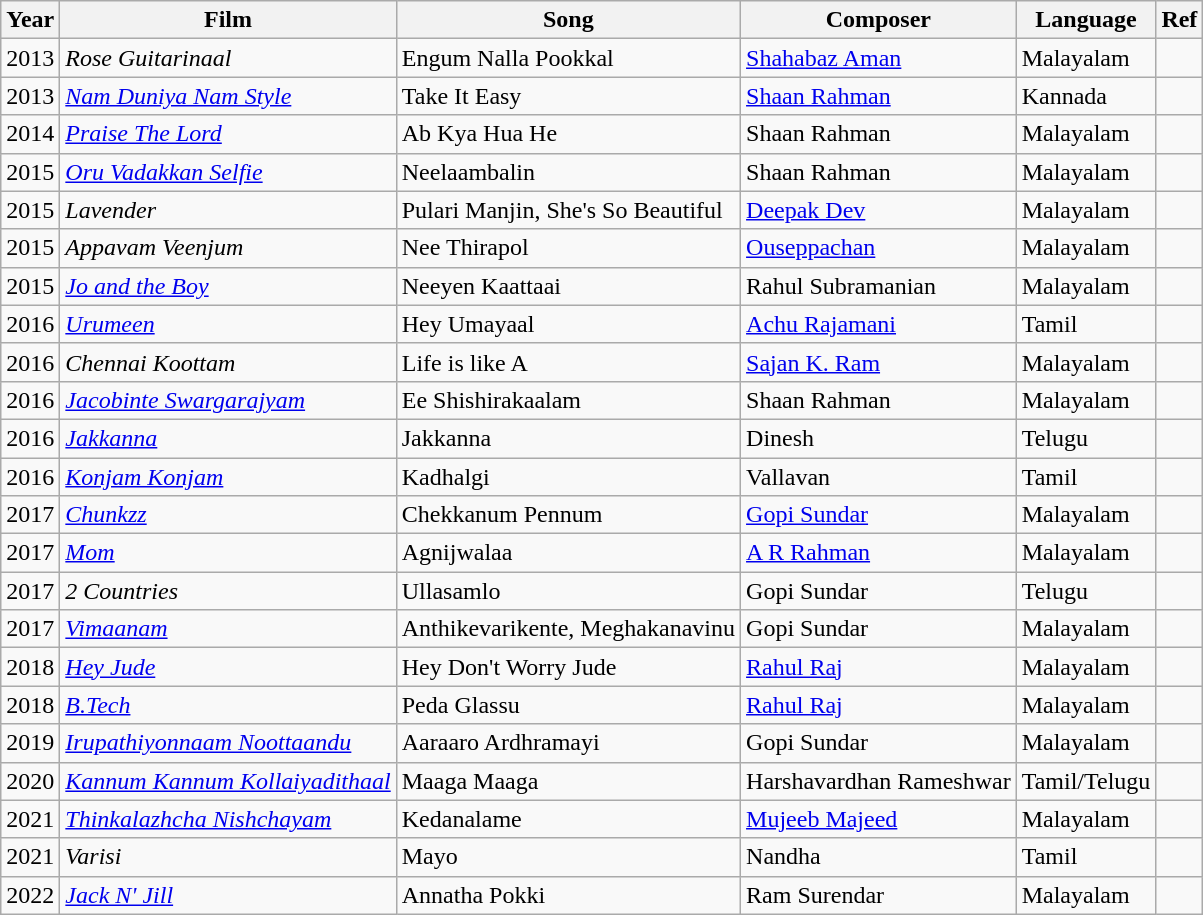<table class = "sortable wikitable">
<tr>
<th>Year</th>
<th>Film</th>
<th>Song</th>
<th>Composer</th>
<th>Language</th>
<th>Ref</th>
</tr>
<tr>
<td>2013</td>
<td><em>Rose Guitarinaal</em></td>
<td>Engum Nalla Pookkal</td>
<td><a href='#'>Shahabaz Aman</a></td>
<td>Malayalam</td>
<td></td>
</tr>
<tr>
<td>2013</td>
<td><em><a href='#'>Nam Duniya Nam Style</a></em></td>
<td>Take It Easy</td>
<td><a href='#'>Shaan Rahman</a></td>
<td>Kannada</td>
<td></td>
</tr>
<tr>
<td>2014</td>
<td><a href='#'><em>Praise The Lord</em></a></td>
<td>Ab Kya Hua He</td>
<td>Shaan Rahman</td>
<td>Malayalam</td>
<td></td>
</tr>
<tr>
<td>2015</td>
<td><em><a href='#'>Oru Vadakkan Selfie</a></em></td>
<td>Neelaambalin</td>
<td>Shaan Rahman</td>
<td>Malayalam</td>
<td></td>
</tr>
<tr>
<td>2015</td>
<td><em>Lavender</em></td>
<td>Pulari Manjin, She's So Beautiful</td>
<td><a href='#'>Deepak Dev</a></td>
<td>Malayalam</td>
<td></td>
</tr>
<tr>
<td>2015</td>
<td><em>Appavam Veenjum</em></td>
<td>Nee Thirapol</td>
<td><a href='#'>Ouseppachan</a></td>
<td>Malayalam</td>
<td></td>
</tr>
<tr>
<td>2015</td>
<td><em><a href='#'>Jo and the Boy</a></em></td>
<td>Neeyen Kaattaai</td>
<td>Rahul Subramanian</td>
<td>Malayalam</td>
<td></td>
</tr>
<tr>
<td>2016</td>
<td><em><a href='#'>Urumeen</a></em></td>
<td>Hey Umayaal</td>
<td><a href='#'>Achu Rajamani</a></td>
<td>Tamil</td>
<td></td>
</tr>
<tr>
<td>2016</td>
<td><em>Chennai Koottam</em></td>
<td>Life is like A</td>
<td><a href='#'>Sajan K. Ram</a></td>
<td>Malayalam</td>
<td></td>
</tr>
<tr>
<td>2016</td>
<td><em><a href='#'>Jacobinte Swargarajyam</a></em></td>
<td>Ee Shishirakaalam</td>
<td>Shaan Rahman</td>
<td>Malayalam</td>
<td></td>
</tr>
<tr>
<td>2016</td>
<td><em><a href='#'>Jakkanna</a></em></td>
<td>Jakkanna</td>
<td>Dinesh</td>
<td>Telugu</td>
<td></td>
</tr>
<tr>
<td>2016</td>
<td><em><a href='#'>Konjam Konjam</a></em></td>
<td>Kadhalgi</td>
<td>Vallavan</td>
<td>Tamil</td>
<td></td>
</tr>
<tr>
<td>2017</td>
<td><em><a href='#'>Chunkzz</a></em></td>
<td>Chekkanum Pennum</td>
<td><a href='#'>Gopi Sundar</a></td>
<td>Malayalam</td>
<td></td>
</tr>
<tr>
<td>2017</td>
<td><a href='#'><em>Mom</em></a></td>
<td>Agnijwalaa</td>
<td><a href='#'>A R Rahman</a></td>
<td>Malayalam</td>
<td></td>
</tr>
<tr>
<td>2017</td>
<td><em>2 Countries</em></td>
<td>Ullasamlo</td>
<td>Gopi Sundar</td>
<td>Telugu</td>
<td></td>
</tr>
<tr>
<td>2017</td>
<td><em><a href='#'>Vimaanam</a></em></td>
<td>Anthikevarikente, Meghakanavinu</td>
<td>Gopi Sundar</td>
<td>Malayalam</td>
<td></td>
</tr>
<tr>
<td>2018</td>
<td><a href='#'><em>Hey Jude</em></a></td>
<td>Hey Don't Worry Jude</td>
<td><a href='#'>Rahul Raj</a></td>
<td>Malayalam</td>
<td></td>
</tr>
<tr>
<td>2018</td>
<td><a href='#'><em>B.Tech</em></a></td>
<td>Peda Glassu</td>
<td><a href='#'>Rahul Raj</a></td>
<td>Malayalam</td>
<td></td>
</tr>
<tr>
<td>2019</td>
<td><em><a href='#'>Irupathiyonnaam Noottaandu</a></em></td>
<td>Aaraaro Ardhramayi</td>
<td>Gopi Sundar</td>
<td>Malayalam</td>
<td></td>
</tr>
<tr>
<td>2020</td>
<td><em><a href='#'>Kannum Kannum Kollaiyadithaal</a></em></td>
<td>Maaga Maaga</td>
<td>Harshavardhan Rameshwar</td>
<td>Tamil/Telugu</td>
<td></td>
</tr>
<tr>
<td>2021</td>
<td><em><a href='#'>Thinkalazhcha Nishchayam</a></em></td>
<td>Kedanalame</td>
<td><a href='#'>Mujeeb Majeed</a></td>
<td>Malayalam</td>
<td></td>
</tr>
<tr>
<td>2021</td>
<td><em>Varisi</em></td>
<td>Mayo</td>
<td>Nandha</td>
<td>Tamil</td>
<td></td>
</tr>
<tr>
<td>2022</td>
<td><em><a href='#'>Jack N' Jill</a></em></td>
<td>Annatha Pokki</td>
<td>Ram Surendar</td>
<td>Malayalam</td>
<td></td>
</tr>
</table>
